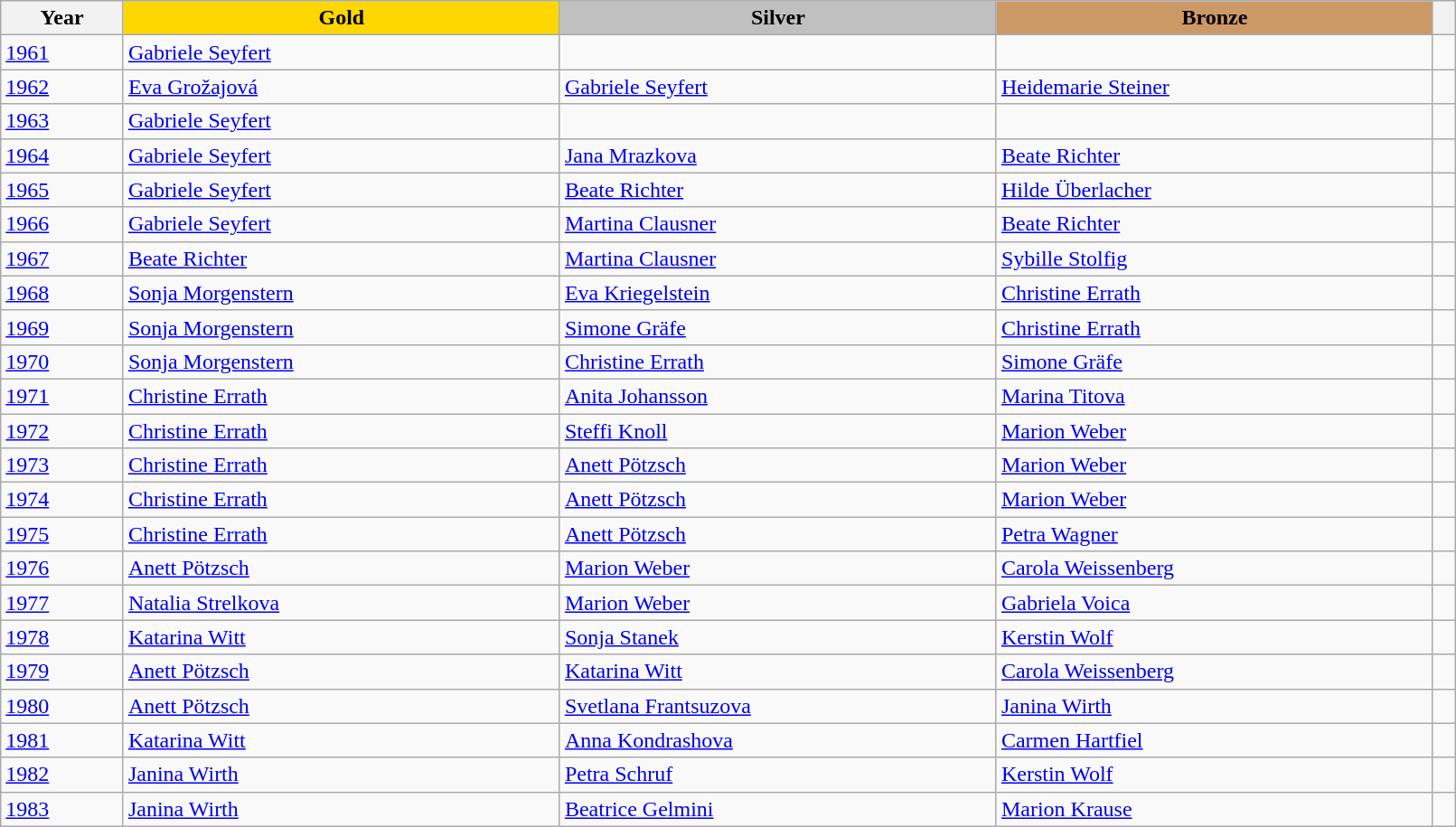<table class="wikitable unsortable" style="text-align:left; width:85%">
<tr>
<th scope="col" style="text-align:center">Year</th>
<td scope="col" style="text-align:center; width:30%; background:gold"><strong>Gold</strong></td>
<td scope="col" style="text-align:center; width:30%; background:silver"><strong>Silver</strong></td>
<td scope="col" style="text-align:center; width:30%; background:#c96"><strong>Bronze</strong></td>
<th scope="col" style="text-align:center"></th>
</tr>
<tr>
<td><a href='#'>1961</a></td>
<td> <a href='#'>Gabriele Seyfert</a></td>
<td></td>
<td></td>
<td></td>
</tr>
<tr>
<td><a href='#'>1962</a></td>
<td> <a href='#'>Eva Grožajová</a></td>
<td> <a href='#'>Gabriele Seyfert</a></td>
<td> <a href='#'>Heidemarie Steiner</a></td>
<td></td>
</tr>
<tr>
<td><a href='#'>1963</a></td>
<td> <a href='#'>Gabriele Seyfert</a></td>
<td></td>
<td></td>
<td></td>
</tr>
<tr>
<td><a href='#'>1964</a></td>
<td> <a href='#'>Gabriele Seyfert</a></td>
<td> <a href='#'>Jana Mrazkova</a></td>
<td> <a href='#'>Beate Richter</a></td>
<td></td>
</tr>
<tr>
<td><a href='#'>1965</a></td>
<td> <a href='#'>Gabriele Seyfert</a></td>
<td> <a href='#'>Beate Richter</a></td>
<td> <a href='#'>Hilde Überlacher</a></td>
<td></td>
</tr>
<tr>
<td><a href='#'>1966</a></td>
<td> <a href='#'>Gabriele Seyfert</a></td>
<td> <a href='#'>Martina Clausner</a></td>
<td> <a href='#'>Beate Richter</a></td>
<td></td>
</tr>
<tr>
<td><a href='#'>1967</a></td>
<td> <a href='#'>Beate Richter</a></td>
<td> <a href='#'>Martina Clausner</a></td>
<td> <a href='#'>Sybille Stolfig</a></td>
<td></td>
</tr>
<tr>
<td><a href='#'>1968</a></td>
<td> <a href='#'>Sonja Morgenstern</a></td>
<td> <a href='#'>Eva Kriegelstein</a></td>
<td> <a href='#'>Christine Errath</a></td>
<td></td>
</tr>
<tr>
<td><a href='#'>1969</a></td>
<td> <a href='#'>Sonja Morgenstern</a></td>
<td> <a href='#'>Simone Gräfe</a></td>
<td> <a href='#'>Christine Errath</a></td>
<td></td>
</tr>
<tr>
<td><a href='#'>1970</a></td>
<td> <a href='#'>Sonja Morgenstern</a></td>
<td> <a href='#'>Christine Errath</a></td>
<td> <a href='#'>Simone Gräfe</a></td>
<td></td>
</tr>
<tr>
<td><a href='#'>1971</a></td>
<td> <a href='#'>Christine Errath</a></td>
<td> <a href='#'>Anita Johansson</a></td>
<td> <a href='#'>Marina Titova</a></td>
<td></td>
</tr>
<tr>
<td><a href='#'>1972</a></td>
<td> <a href='#'>Christine Errath</a></td>
<td> <a href='#'>Steffi Knoll</a></td>
<td> <a href='#'>Marion Weber</a></td>
<td></td>
</tr>
<tr>
<td><a href='#'>1973</a></td>
<td> <a href='#'>Christine Errath</a></td>
<td> <a href='#'>Anett Pötzsch</a></td>
<td> <a href='#'>Marion Weber</a></td>
<td></td>
</tr>
<tr>
<td><a href='#'>1974</a></td>
<td> <a href='#'>Christine Errath</a></td>
<td> <a href='#'>Anett Pötzsch</a></td>
<td> <a href='#'>Marion Weber</a></td>
<td></td>
</tr>
<tr>
<td><a href='#'>1975</a></td>
<td> <a href='#'>Christine Errath</a></td>
<td> <a href='#'>Anett Pötzsch</a></td>
<td> <a href='#'>Petra Wagner</a></td>
<td></td>
</tr>
<tr>
<td><a href='#'>1976</a></td>
<td> <a href='#'>Anett Pötzsch</a></td>
<td> <a href='#'>Marion Weber</a></td>
<td> <a href='#'>Carola Weissenberg</a></td>
<td></td>
</tr>
<tr>
<td><a href='#'>1977</a></td>
<td> <a href='#'>Natalia Strelkova</a></td>
<td> <a href='#'>Marion Weber</a></td>
<td> <a href='#'>Gabriela Voica</a></td>
<td></td>
</tr>
<tr>
<td><a href='#'>1978</a></td>
<td> <a href='#'>Katarina Witt</a></td>
<td> <a href='#'>Sonja Stanek</a></td>
<td> <a href='#'>Kerstin Wolf</a></td>
<td></td>
</tr>
<tr>
<td><a href='#'>1979</a></td>
<td> <a href='#'>Anett Pötzsch</a></td>
<td> <a href='#'>Katarina Witt</a></td>
<td> <a href='#'>Carola Weissenberg</a></td>
<td></td>
</tr>
<tr>
<td><a href='#'>1980</a></td>
<td> <a href='#'>Anett Pötzsch</a></td>
<td> <a href='#'>Svetlana Frantsuzova</a></td>
<td> <a href='#'>Janina Wirth</a></td>
<td></td>
</tr>
<tr>
<td><a href='#'>1981</a></td>
<td> <a href='#'>Katarina Witt</a></td>
<td> <a href='#'>Anna Kondrashova</a></td>
<td> <a href='#'>Carmen Hartfiel</a></td>
<td></td>
</tr>
<tr>
<td><a href='#'>1982</a></td>
<td> <a href='#'>Janina Wirth</a></td>
<td> <a href='#'>Petra Schruf</a></td>
<td> <a href='#'>Kerstin Wolf</a></td>
<td></td>
</tr>
<tr>
<td><a href='#'>1983</a></td>
<td> <a href='#'>Janina Wirth</a></td>
<td> <a href='#'>Beatrice Gelmini</a></td>
<td> <a href='#'>Marion Krause</a></td>
<td></td>
</tr>
</table>
